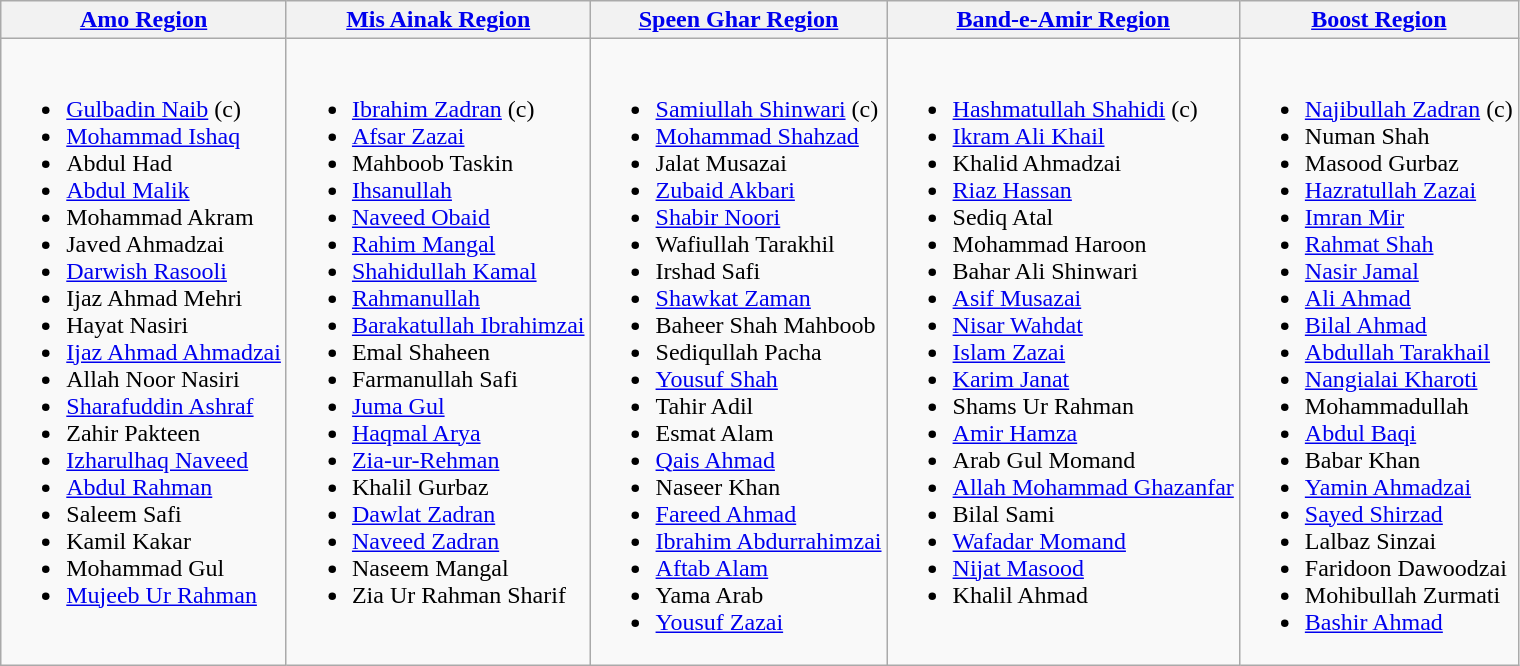<table class="wikitable">
<tr>
<th><a href='#'>Amo Region</a></th>
<th><a href='#'>Mis Ainak Region</a></th>
<th><a href='#'>Speen Ghar Region</a></th>
<th><a href='#'>Band-e-Amir Region</a></th>
<th><a href='#'>Boost Region</a></th>
</tr>
<tr>
<td valign=top><br><ul><li><a href='#'>Gulbadin Naib</a> (c)</li><li><a href='#'>Mohammad Ishaq</a></li><li>Abdul Had</li><li><a href='#'>Abdul Malik</a></li><li>Mohammad Akram</li><li>Javed Ahmadzai</li><li><a href='#'>Darwish Rasooli</a></li><li>Ijaz Ahmad Mehri</li><li>Hayat Nasiri</li><li><a href='#'>Ijaz Ahmad Ahmadzai</a></li><li>Allah Noor Nasiri</li><li><a href='#'>Sharafuddin Ashraf</a></li><li>Zahir Pakteen</li><li><a href='#'>Izharulhaq Naveed</a></li><li><a href='#'>Abdul Rahman</a></li><li>Saleem Safi</li><li>Kamil Kakar</li><li>Mohammad Gul</li><li><a href='#'>Mujeeb Ur Rahman</a></li></ul></td>
<td valign=top><br><ul><li><a href='#'>Ibrahim Zadran</a> (c)</li><li><a href='#'>Afsar Zazai</a></li><li>Mahboob Taskin</li><li><a href='#'>Ihsanullah</a></li><li><a href='#'>Naveed Obaid</a></li><li><a href='#'>Rahim Mangal</a></li><li><a href='#'>Shahidullah Kamal</a></li><li><a href='#'>Rahmanullah</a></li><li><a href='#'>Barakatullah Ibrahimzai</a></li><li>Emal Shaheen</li><li>Farmanullah Safi</li><li><a href='#'>Juma Gul</a></li><li><a href='#'>Haqmal Arya</a></li><li><a href='#'>Zia-ur-Rehman</a></li><li>Khalil Gurbaz</li><li><a href='#'>Dawlat Zadran</a></li><li><a href='#'>Naveed Zadran</a></li><li>Naseem Mangal</li><li>Zia Ur Rahman Sharif</li></ul></td>
<td valign=top><br><ul><li><a href='#'>Samiullah Shinwari</a> (c)</li><li><a href='#'>Mohammad Shahzad</a></li><li>Jalat Musazai</li><li><a href='#'>Zubaid Akbari</a></li><li><a href='#'>Shabir Noori</a></li><li>Wafiullah Tarakhil</li><li>Irshad Safi</li><li><a href='#'>Shawkat Zaman</a></li><li>Baheer Shah Mahboob</li><li>Sediqullah Pacha</li><li><a href='#'>Yousuf Shah</a></li><li>Tahir Adil</li><li>Esmat Alam</li><li><a href='#'>Qais Ahmad</a></li><li>Naseer Khan</li><li><a href='#'>Fareed Ahmad</a></li><li><a href='#'>Ibrahim Abdurrahimzai</a></li><li><a href='#'>Aftab Alam</a></li><li>Yama Arab</li><li><a href='#'>Yousuf Zazai</a></li></ul></td>
<td valign=top><br><ul><li><a href='#'>Hashmatullah Shahidi</a> (c)</li><li><a href='#'>Ikram Ali Khail</a></li><li>Khalid Ahmadzai</li><li><a href='#'>Riaz Hassan</a></li><li>Sediq Atal</li><li>Mohammad Haroon</li><li>Bahar Ali Shinwari</li><li><a href='#'>Asif Musazai</a></li><li><a href='#'>Nisar Wahdat</a></li><li><a href='#'>Islam Zazai</a></li><li><a href='#'>Karim Janat</a></li><li>Shams Ur Rahman</li><li><a href='#'>Amir Hamza</a></li><li>Arab Gul Momand</li><li><a href='#'>Allah Mohammad Ghazanfar</a></li><li>Bilal Sami</li><li><a href='#'>Wafadar Momand</a></li><li><a href='#'>Nijat Masood</a></li><li>Khalil Ahmad</li></ul></td>
<td valign=top><br><ul><li><a href='#'>Najibullah Zadran</a> (c)</li><li>Numan Shah</li><li>Masood Gurbaz</li><li><a href='#'>Hazratullah Zazai</a></li><li><a href='#'>Imran Mir</a></li><li><a href='#'>Rahmat Shah</a></li><li><a href='#'>Nasir Jamal</a></li><li><a href='#'>Ali Ahmad</a></li><li><a href='#'>Bilal Ahmad</a></li><li><a href='#'>Abdullah Tarakhail</a></li><li><a href='#'>Nangialai Kharoti</a></li><li>Mohammadullah</li><li><a href='#'>Abdul Baqi</a></li><li>Babar Khan</li><li><a href='#'>Yamin Ahmadzai</a></li><li><a href='#'>Sayed Shirzad</a></li><li>Lalbaz Sinzai</li><li>Faridoon Dawoodzai</li><li>Mohibullah Zurmati</li><li><a href='#'>Bashir Ahmad</a></li></ul></td>
</tr>
</table>
